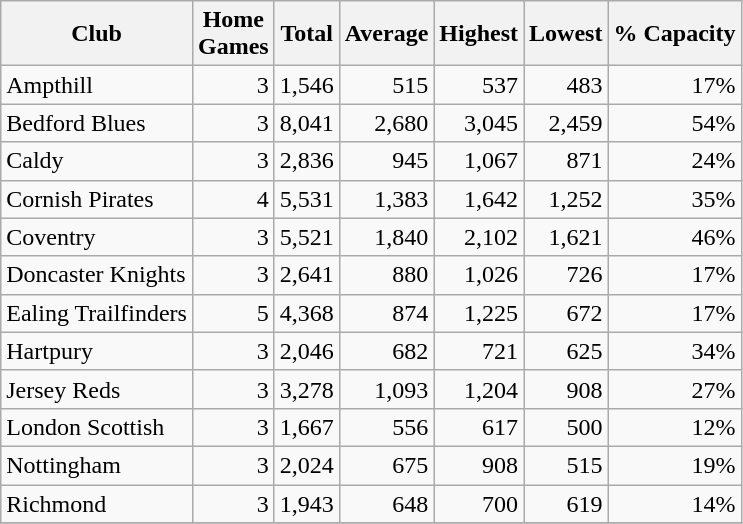<table class="wikitable sortable" style="text-align:right">
<tr>
<th>Club</th>
<th>Home<br>Games</th>
<th>Total</th>
<th>Average</th>
<th>Highest</th>
<th>Lowest</th>
<th>% Capacity</th>
</tr>
<tr>
<td style="text-align:left">Ampthill</td>
<td>3</td>
<td>1,546</td>
<td>515</td>
<td>537</td>
<td>483</td>
<td>17%</td>
</tr>
<tr>
<td style="text-align:left">Bedford Blues</td>
<td>3</td>
<td>8,041</td>
<td>2,680</td>
<td>3,045</td>
<td>2,459</td>
<td>54%</td>
</tr>
<tr>
<td style="text-align:left">Caldy</td>
<td>3</td>
<td>2,836</td>
<td>945</td>
<td>1,067</td>
<td>871</td>
<td>24%</td>
</tr>
<tr>
<td style="text-align:left">Cornish Pirates</td>
<td>4</td>
<td>5,531</td>
<td>1,383</td>
<td>1,642</td>
<td>1,252</td>
<td>35%</td>
</tr>
<tr>
<td style="text-align:left">Coventry</td>
<td>3</td>
<td>5,521</td>
<td>1,840</td>
<td>2,102</td>
<td>1,621</td>
<td>46%</td>
</tr>
<tr>
<td style="text-align:left">Doncaster Knights</td>
<td>3</td>
<td>2,641</td>
<td>880</td>
<td>1,026</td>
<td>726</td>
<td>17%</td>
</tr>
<tr>
<td style="text-align:left">Ealing Trailfinders</td>
<td>5</td>
<td>4,368</td>
<td>874</td>
<td>1,225</td>
<td>672</td>
<td>17%</td>
</tr>
<tr>
<td style="text-align:left">Hartpury</td>
<td>3</td>
<td>2,046</td>
<td>682</td>
<td>721</td>
<td>625</td>
<td>34%</td>
</tr>
<tr>
<td style="text-align:left">Jersey Reds</td>
<td>3</td>
<td>3,278</td>
<td>1,093</td>
<td>1,204</td>
<td>908</td>
<td>27%</td>
</tr>
<tr>
<td style="text-align:left">London Scottish</td>
<td>3</td>
<td>1,667</td>
<td>556</td>
<td>617</td>
<td>500</td>
<td>12%</td>
</tr>
<tr>
<td style="text-align:left">Nottingham</td>
<td>3</td>
<td>2,024</td>
<td>675</td>
<td>908</td>
<td>515</td>
<td>19%</td>
</tr>
<tr>
<td style="text-align:left">Richmond</td>
<td>3</td>
<td>1,943</td>
<td>648</td>
<td>700</td>
<td>619</td>
<td>14%</td>
</tr>
<tr>
</tr>
</table>
